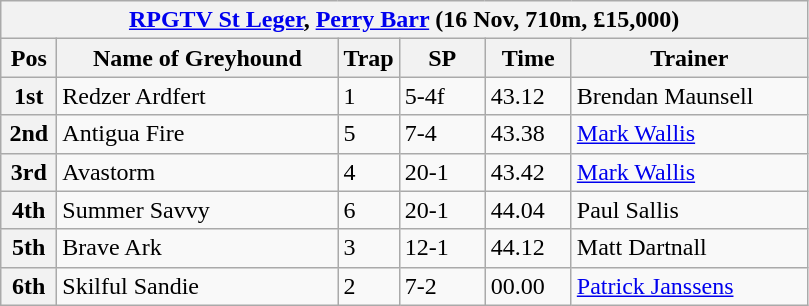<table class="wikitable">
<tr>
<th colspan="6"><a href='#'>RPGTV St Leger</a>, <a href='#'>Perry Barr</a> (16 Nov, 710m, £15,000)</th>
</tr>
<tr>
<th width=30>Pos</th>
<th width=180>Name of Greyhound</th>
<th width=30>Trap</th>
<th width=50>SP</th>
<th width=50>Time</th>
<th width=150>Trainer</th>
</tr>
<tr>
<th>1st</th>
<td>Redzer Ardfert </td>
<td>1</td>
<td>5-4f</td>
<td>43.12</td>
<td>Brendan Maunsell</td>
</tr>
<tr>
<th>2nd</th>
<td>Antigua Fire</td>
<td>5</td>
<td>7-4</td>
<td>43.38</td>
<td><a href='#'>Mark Wallis</a></td>
</tr>
<tr>
<th>3rd</th>
<td>Avastorm</td>
<td>4</td>
<td>20-1</td>
<td>43.42</td>
<td><a href='#'>Mark Wallis</a></td>
</tr>
<tr>
<th>4th</th>
<td>Summer Savvy</td>
<td>6</td>
<td>20-1</td>
<td>44.04</td>
<td>Paul Sallis</td>
</tr>
<tr>
<th>5th</th>
<td>Brave Ark</td>
<td>3</td>
<td>12-1</td>
<td>44.12</td>
<td>Matt Dartnall</td>
</tr>
<tr>
<th>6th</th>
<td>Skilful Sandie</td>
<td>2</td>
<td>7-2</td>
<td>00.00</td>
<td><a href='#'>Patrick Janssens</a></td>
</tr>
</table>
